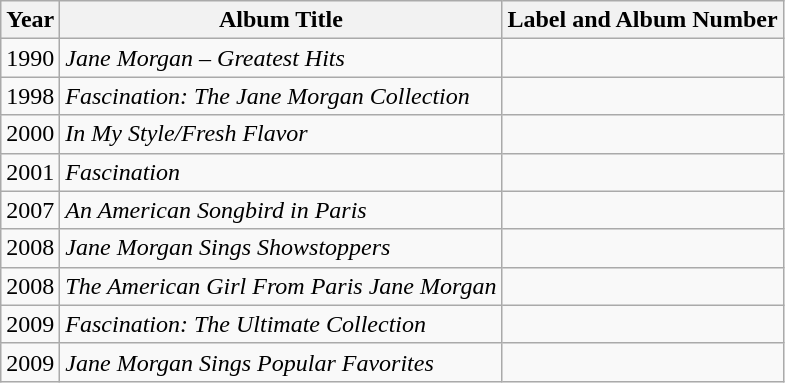<table class=wikitable>
<tr>
<th>Year</th>
<th>Album Title</th>
<th>Label and Album Number</th>
</tr>
<tr>
<td>1990</td>
<td><em>Jane Morgan – Greatest Hits</em></td>
<td></td>
</tr>
<tr>
<td>1998</td>
<td><em>Fascination: The Jane Morgan Collection</em></td>
<td></td>
</tr>
<tr>
<td>2000</td>
<td><em>In My Style/Fresh Flavor</em></td>
<td></td>
</tr>
<tr>
<td>2001</td>
<td><em>Fascination</em></td>
<td></td>
</tr>
<tr>
<td>2007</td>
<td><em>An American Songbird in Paris</em></td>
<td></td>
</tr>
<tr>
<td>2008</td>
<td><em>Jane Morgan Sings Showstoppers</em></td>
<td></td>
</tr>
<tr>
<td>2008</td>
<td><em>The American Girl From Paris Jane Morgan</em></td>
<td></td>
</tr>
<tr>
<td>2009</td>
<td><em>Fascination: The Ultimate Collection</em></td>
<td></td>
</tr>
<tr>
<td>2009</td>
<td><em>Jane Morgan Sings Popular Favorites</em></td>
<td></td>
</tr>
</table>
